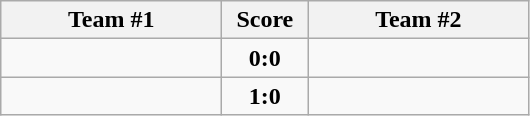<table class="wikitable" style="text-align:center;">
<tr>
<th width=140>Team #1</th>
<th width=50>Score</th>
<th width=140>Team #2</th>
</tr>
<tr>
<td style="text-align:right;"></td>
<td><strong>0:0</strong></td>
<td style="text-align:left;"></td>
</tr>
<tr>
<td style="text-align:right;"></td>
<td><strong>1:0</strong></td>
<td style="text-align:left;"></td>
</tr>
</table>
